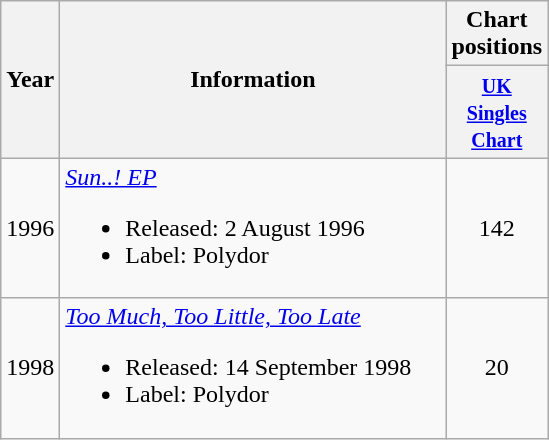<table class="wikitable" style=text-align:center;>
<tr>
<th rowspan="2">Year</th>
<th rowspan="2" style="width:250px;">Information</th>
<th>Chart positions</th>
</tr>
<tr>
<th width="35"><small><a href='#'>UK Singles Chart</a></small></th>
</tr>
<tr>
<td>1996</td>
<td align="left"><em><a href='#'>Sun..! EP</a></em><br><ul><li>Released: 2 August 1996</li><li>Label: Polydor</li></ul></td>
<td>142</td>
</tr>
<tr>
<td>1998</td>
<td align="left"><em><a href='#'>Too Much, Too Little, Too Late</a></em><br><ul><li>Released: 14 September 1998</li><li>Label: Polydor</li></ul></td>
<td>20</td>
</tr>
</table>
